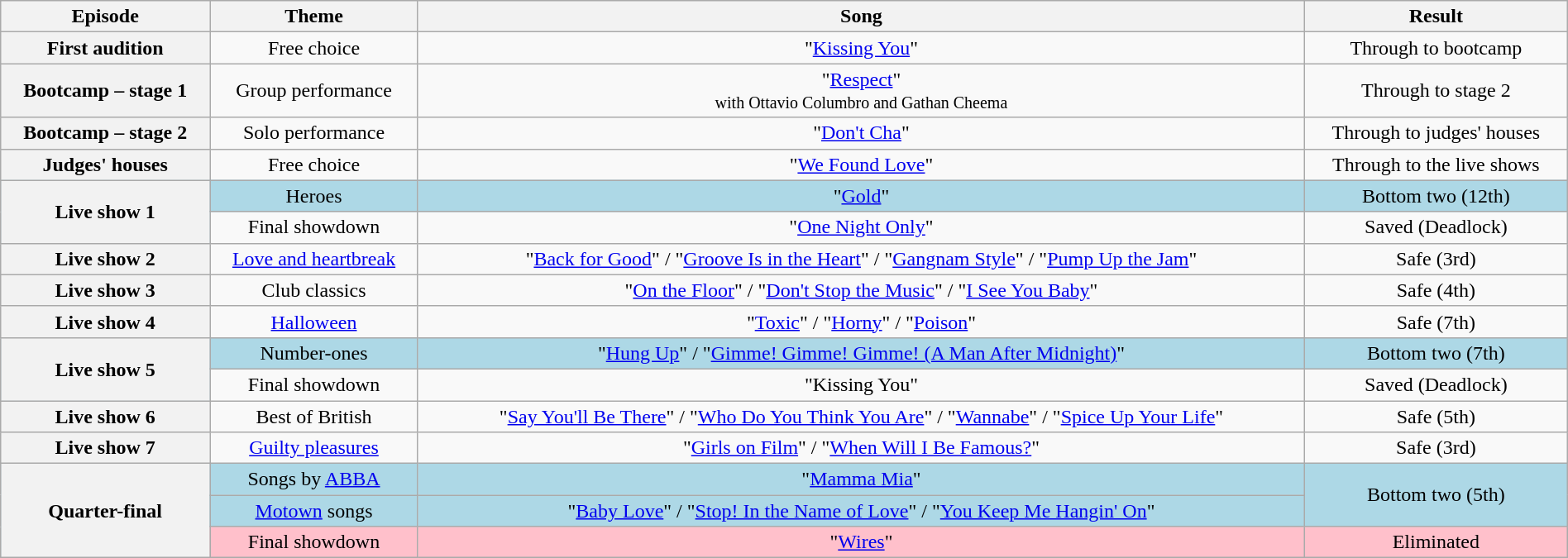<table class="wikitable collapsible collapsed" style="width:100%; margin:1em auto 1em auto; text-align:center;">
<tr>
<th scope="col">Episode</th>
<th scope="col">Theme</th>
<th scope="col">Song</th>
<th scope="col">Result</th>
</tr>
<tr>
<th scope="row">First audition</th>
<td>Free choice</td>
<td>"<a href='#'>Kissing You</a>"</td>
<td>Through to bootcamp</td>
</tr>
<tr>
<th scope="row">Bootcamp – stage 1</th>
<td>Group performance</td>
<td>"<a href='#'>Respect</a>"<br><small>with Ottavio Columbro and Gathan Cheema</small></td>
<td>Through to stage 2</td>
</tr>
<tr>
<th scope="row">Bootcamp – stage 2</th>
<td>Solo performance</td>
<td>"<a href='#'>Don't Cha</a>"</td>
<td>Through to judges' houses</td>
</tr>
<tr>
<th scope="row">Judges' houses</th>
<td>Free choice</td>
<td>"<a href='#'>We Found Love</a>"</td>
<td>Through to the live shows<br></td>
</tr>
<tr style="background:lightblue">
<th scope="row" rowspan="2">Live show 1</th>
<td>Heroes</td>
<td>"<a href='#'>Gold</a>"</td>
<td>Bottom two (12th)</td>
</tr>
<tr>
<td>Final showdown</td>
<td>"<a href='#'>One Night Only</a>"</td>
<td>Saved (Deadlock)</td>
</tr>
<tr>
<th scope="row">Live show 2</th>
<td><a href='#'>Love and heartbreak</a></td>
<td>"<a href='#'>Back for Good</a>" / "<a href='#'>Groove Is in the Heart</a>" / "<a href='#'>Gangnam Style</a>" / "<a href='#'>Pump Up the Jam</a>"</td>
<td>Safe (3rd)</td>
</tr>
<tr>
<th scope="row">Live show 3</th>
<td>Club classics</td>
<td>"<a href='#'>On the Floor</a>" / "<a href='#'>Don't Stop the Music</a>" / "<a href='#'>I See You Baby</a>"</td>
<td>Safe (4th)</td>
</tr>
<tr>
<th scope="row">Live show 4</th>
<td><a href='#'>Halloween</a></td>
<td>"<a href='#'>Toxic</a>" / "<a href='#'>Horny</a>" / "<a href='#'>Poison</a>"</td>
<td>Safe (7th)</td>
</tr>
<tr style="background:lightblue">
<th scope="row" rowspan="2">Live show 5</th>
<td>Number-ones</td>
<td>"<a href='#'>Hung Up</a>" / "<a href='#'>Gimme! Gimme! Gimme! (A Man After Midnight)</a>"</td>
<td>Bottom two (7th)</td>
</tr>
<tr>
<td>Final showdown</td>
<td>"Kissing You"</td>
<td>Saved (Deadlock)</td>
</tr>
<tr>
<th scope="row">Live show 6</th>
<td>Best of British</td>
<td>"<a href='#'>Say You'll Be There</a>" / "<a href='#'>Who Do You Think You Are</a>" / "<a href='#'>Wannabe</a>" / "<a href='#'>Spice Up Your Life</a>"</td>
<td>Safe (5th)</td>
</tr>
<tr>
<th scope="row">Live show 7</th>
<td><a href='#'>Guilty pleasures</a></td>
<td>"<a href='#'>Girls on Film</a>" / "<a href='#'>When Will I Be Famous?</a>"</td>
<td>Safe (3rd)</td>
</tr>
<tr style="background:lightblue">
<th scope="row" rowspan="3">Quarter-final</th>
<td>Songs by <a href='#'>ABBA</a></td>
<td>"<a href='#'>Mamma Mia</a>"</td>
<td rowspan=2>Bottom two (5th)</td>
</tr>
<tr style="background:lightblue">
<td><a href='#'>Motown</a> songs</td>
<td>"<a href='#'>Baby Love</a>" / "<a href='#'>Stop! In the Name of Love</a>" / "<a href='#'>You Keep Me Hangin' On</a>"</td>
</tr>
<tr style="background:pink">
<td>Final showdown</td>
<td>"<a href='#'>Wires</a>"</td>
<td>Eliminated</td>
</tr>
</table>
